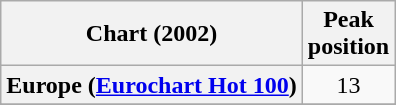<table class="wikitable sortable plainrowheaders" style="text-align:center">
<tr>
<th cope="col">Chart (2002)</th>
<th cope="col">Peak<br>position</th>
</tr>
<tr>
<th scope="row">Europe (<a href='#'>Eurochart Hot 100</a>)</th>
<td>13</td>
</tr>
<tr>
</tr>
<tr>
</tr>
<tr>
</tr>
</table>
